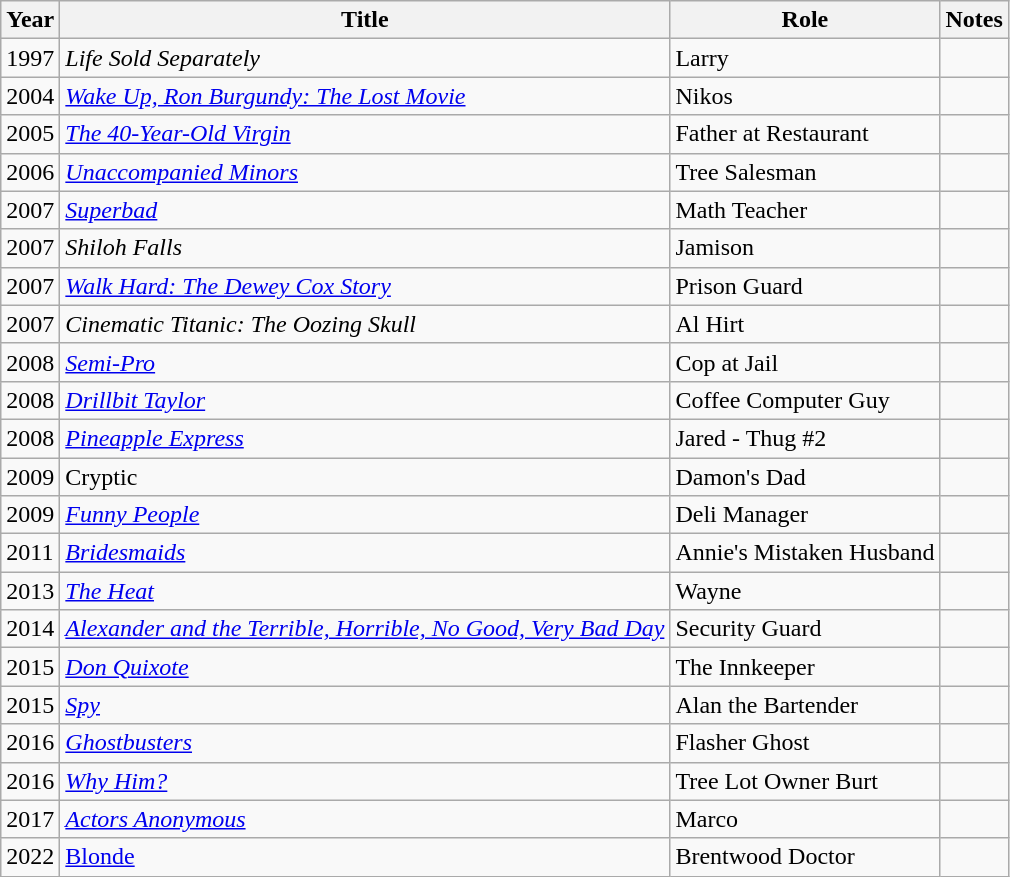<table class="wikitable sortable">
<tr>
<th>Year</th>
<th>Title</th>
<th>Role</th>
<th>Notes</th>
</tr>
<tr>
<td>1997</td>
<td><em>Life Sold Separately</em></td>
<td>Larry</td>
<td></td>
</tr>
<tr>
<td>2004</td>
<td><em><a href='#'>Wake Up, Ron Burgundy: The Lost Movie</a></em></td>
<td>Nikos</td>
<td></td>
</tr>
<tr>
<td>2005</td>
<td><em><a href='#'>The 40-Year-Old Virgin</a></em></td>
<td>Father at Restaurant</td>
<td></td>
</tr>
<tr>
<td>2006</td>
<td><em><a href='#'>Unaccompanied Minors</a></em></td>
<td>Tree Salesman</td>
<td></td>
</tr>
<tr>
<td>2007</td>
<td><em><a href='#'>Superbad</a></em></td>
<td>Math Teacher</td>
<td></td>
</tr>
<tr>
<td>2007</td>
<td><em>Shiloh Falls</em></td>
<td>Jamison</td>
<td></td>
</tr>
<tr>
<td>2007</td>
<td><em><a href='#'>Walk Hard: The Dewey Cox Story</a></em></td>
<td>Prison Guard</td>
<td></td>
</tr>
<tr>
<td>2007</td>
<td><em>Cinematic Titanic: The Oozing Skull</em></td>
<td>Al Hirt</td>
<td></td>
</tr>
<tr>
<td>2008</td>
<td><em><a href='#'>Semi-Pro</a></em></td>
<td>Cop at Jail</td>
<td></td>
</tr>
<tr>
<td>2008</td>
<td><em><a href='#'>Drillbit Taylor</a></em></td>
<td>Coffee Computer Guy</td>
<td></td>
</tr>
<tr>
<td>2008</td>
<td><a href='#'><em>Pineapple Express</em></a></td>
<td>Jared - Thug #2</td>
<td></td>
</tr>
<tr>
<td>2009</td>
<td>Cryptic</td>
<td>Damon's Dad</td>
<td></td>
</tr>
<tr>
<td>2009</td>
<td><em><a href='#'>Funny People</a></em></td>
<td>Deli Manager</td>
<td></td>
</tr>
<tr>
<td>2011</td>
<td><a href='#'><em>Bridesmaids</em></a></td>
<td>Annie's Mistaken Husband</td>
<td></td>
</tr>
<tr>
<td>2013</td>
<td><a href='#'><em>The Heat</em></a></td>
<td>Wayne</td>
<td></td>
</tr>
<tr>
<td>2014</td>
<td><a href='#'><em>Alexander and the Terrible, Horrible, No Good, Very Bad Day</em></a></td>
<td>Security Guard</td>
<td></td>
</tr>
<tr>
<td>2015</td>
<td><a href='#'><em>Don Quixote</em></a></td>
<td>The Innkeeper</td>
<td></td>
</tr>
<tr>
<td>2015</td>
<td><a href='#'><em>Spy</em></a></td>
<td>Alan the Bartender</td>
<td></td>
</tr>
<tr>
<td>2016</td>
<td><a href='#'><em>Ghostbusters</em></a></td>
<td>Flasher Ghost</td>
<td></td>
</tr>
<tr>
<td>2016</td>
<td><em><a href='#'>Why Him?</a></em></td>
<td>Tree Lot Owner Burt</td>
<td></td>
</tr>
<tr>
<td>2017</td>
<td><em><a href='#'>Actors Anonymous</a></em></td>
<td>Marco</td>
<td></td>
</tr>
<tr>
<td>2022</td>
<td><a href='#'>Blonde</a></td>
<td>Brentwood Doctor</td>
<td></td>
</tr>
</table>
